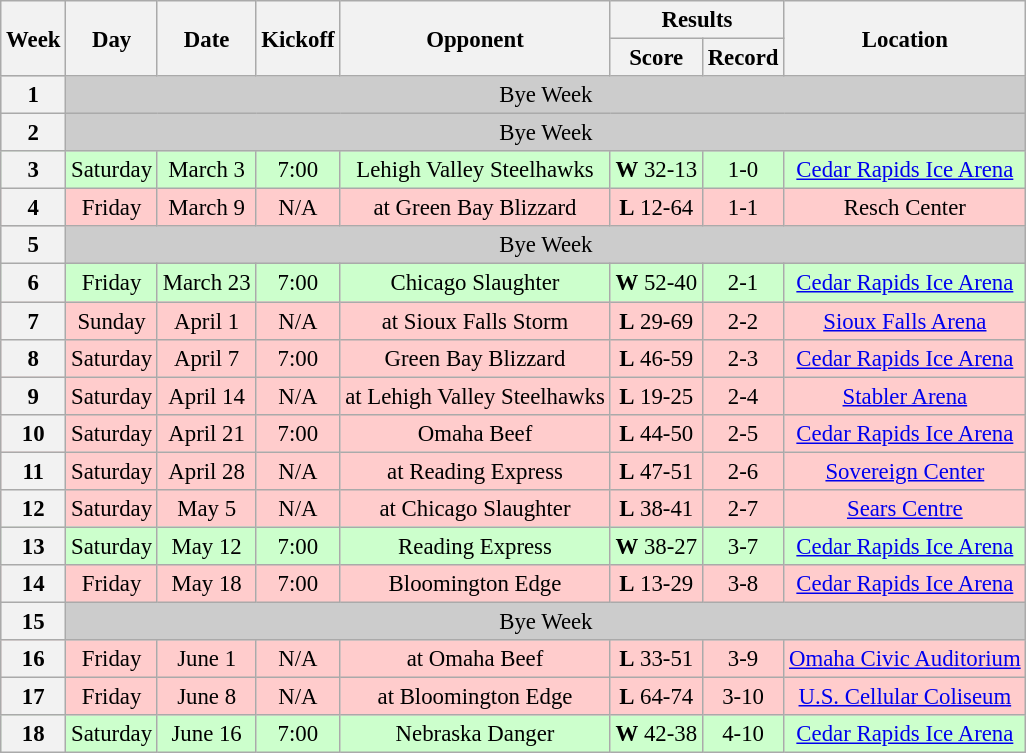<table class="wikitable" style="font-size: 95%;">
<tr>
<th rowspan="2">Week</th>
<th rowspan="2">Day</th>
<th rowspan="2">Date</th>
<th rowspan="2">Kickoff</th>
<th rowspan="2">Opponent</th>
<th colspan="2">Results</th>
<th rowspan="2">Location</th>
</tr>
<tr>
<th>Score</th>
<th>Record</th>
</tr>
<tr style=background:#cccccc; align="center">
<th>1</th>
<td colspan=7>Bye Week</td>
</tr>
<tr style=background:#cccccc; align="center">
<th>2</th>
<td colspan=7>Bye Week</td>
</tr>
<tr style=background:#ccffcc; align="center">
<th>3</th>
<td>Saturday</td>
<td>March 3</td>
<td>7:00</td>
<td>Lehigh Valley Steelhawks</td>
<td><strong>W</strong> 32-13</td>
<td>1-0</td>
<td><a href='#'>Cedar Rapids Ice Arena</a></td>
</tr>
<tr style=background:#ffcccc; align="center">
<th>4</th>
<td>Friday</td>
<td>March 9</td>
<td>N/A</td>
<td>at Green Bay Blizzard</td>
<td><strong>L</strong> 12-64</td>
<td>1-1</td>
<td>Resch Center</td>
</tr>
<tr style=background:#cccccc; align="center">
<th>5</th>
<td colspan=7>Bye Week</td>
</tr>
<tr style=background:#ccffcc; align="center">
<th>6</th>
<td>Friday</td>
<td>March 23</td>
<td>7:00</td>
<td>Chicago Slaughter</td>
<td><strong>W</strong> 52-40</td>
<td>2-1</td>
<td><a href='#'>Cedar Rapids Ice Arena</a></td>
</tr>
<tr style=background:#ffcccc; align="center">
<th>7</th>
<td>Sunday</td>
<td>April 1</td>
<td>N/A</td>
<td>at Sioux Falls Storm</td>
<td><strong>L</strong> 29-69</td>
<td>2-2</td>
<td><a href='#'>Sioux Falls Arena</a></td>
</tr>
<tr style=background:#ffcccc; align="center">
<th>8</th>
<td>Saturday</td>
<td>April 7</td>
<td>7:00</td>
<td>Green Bay Blizzard</td>
<td><strong>L</strong> 46-59</td>
<td>2-3</td>
<td><a href='#'>Cedar Rapids Ice Arena</a></td>
</tr>
<tr style=background:#ffcccc; align="center">
<th>9</th>
<td>Saturday</td>
<td>April 14</td>
<td>N/A</td>
<td>at Lehigh Valley Steelhawks</td>
<td><strong>L</strong> 19-25</td>
<td>2-4</td>
<td><a href='#'>Stabler Arena</a></td>
</tr>
<tr style=background:#ffcccc; align="center">
<th>10</th>
<td>Saturday</td>
<td>April 21</td>
<td>7:00</td>
<td>Omaha Beef</td>
<td><strong>L</strong> 44-50</td>
<td>2-5</td>
<td><a href='#'>Cedar Rapids Ice Arena</a></td>
</tr>
<tr style=background:#ffcccc; align="center">
<th>11</th>
<td>Saturday</td>
<td>April 28</td>
<td>N/A</td>
<td>at Reading Express</td>
<td><strong>L</strong> 47-51</td>
<td>2-6</td>
<td><a href='#'>Sovereign Center</a></td>
</tr>
<tr style=background:#ffcccc; align="center">
<th>12</th>
<td>Saturday</td>
<td>May 5</td>
<td>N/A</td>
<td>at Chicago Slaughter</td>
<td><strong>L</strong> 38-41</td>
<td>2-7</td>
<td><a href='#'>Sears Centre</a></td>
</tr>
<tr style=background:#ccffcc; align="center">
<th>13</th>
<td>Saturday</td>
<td>May 12</td>
<td>7:00</td>
<td>Reading Express</td>
<td><strong>W</strong> 38-27</td>
<td>3-7</td>
<td><a href='#'>Cedar Rapids Ice Arena</a></td>
</tr>
<tr style=background:#ffcccc; align="center">
<th>14</th>
<td>Friday</td>
<td>May 18</td>
<td>7:00</td>
<td>Bloomington Edge</td>
<td><strong>L</strong> 13-29</td>
<td>3-8</td>
<td><a href='#'>Cedar Rapids Ice Arena</a></td>
</tr>
<tr style=background:#cccccc; align="center">
<th>15</th>
<td colspan=7>Bye Week</td>
</tr>
<tr style=background:#ffcccc; align="center">
<th>16</th>
<td>Friday</td>
<td>June 1</td>
<td>N/A</td>
<td>at Omaha Beef</td>
<td><strong>L</strong> 33-51</td>
<td>3-9</td>
<td><a href='#'>Omaha Civic Auditorium</a></td>
</tr>
<tr style=background:#ffcccc; align="center">
<th>17</th>
<td>Friday</td>
<td>June 8</td>
<td>N/A</td>
<td>at Bloomington Edge</td>
<td><strong>L</strong> 64-74</td>
<td>3-10</td>
<td><a href='#'>U.S. Cellular Coliseum</a></td>
</tr>
<tr style=background:#ccffcc; align="center">
<th>18</th>
<td>Saturday</td>
<td>June 16</td>
<td>7:00</td>
<td>Nebraska Danger</td>
<td><strong>W</strong> 42-38</td>
<td>4-10</td>
<td><a href='#'>Cedar Rapids Ice Arena</a></td>
</tr>
</table>
